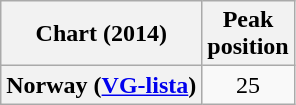<table class="wikitable sortable plainrowheaders" style="text-align:center">
<tr>
<th scope="col">Chart (2014)</th>
<th scope="col">Peak<br>position</th>
</tr>
<tr>
<th scope="row">Norway (<a href='#'>VG-lista</a>)</th>
<td align="center">25</td>
</tr>
</table>
